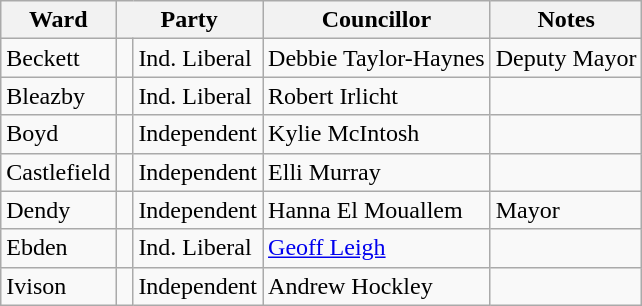<table class="wikitable">
<tr>
<th>Ward</th>
<th colspan="2">Party</th>
<th>Councillor</th>
<th>Notes</th>
</tr>
<tr>
<td>Beckett</td>
<td> </td>
<td>Ind. Liberal</td>
<td>Debbie Taylor-Haynes</td>
<td>Deputy Mayor</td>
</tr>
<tr>
<td>Bleazby</td>
<td> </td>
<td>Ind. Liberal</td>
<td>Robert Irlicht</td>
<td></td>
</tr>
<tr>
<td>Boyd</td>
<td> </td>
<td>Independent</td>
<td>Kylie McIntosh</td>
<td></td>
</tr>
<tr>
<td>Castlefield</td>
<td> </td>
<td>Independent</td>
<td>Elli Murray</td>
<td></td>
</tr>
<tr>
<td>Dendy</td>
<td> </td>
<td>Independent</td>
<td>Hanna El Mouallem</td>
<td>Mayor</td>
</tr>
<tr>
<td>Ebden</td>
<td> </td>
<td>Ind. Liberal</td>
<td><a href='#'>Geoff Leigh</a></td>
<td></td>
</tr>
<tr>
<td>Ivison</td>
<td> </td>
<td>Independent</td>
<td>Andrew Hockley</td>
<td></td>
</tr>
</table>
